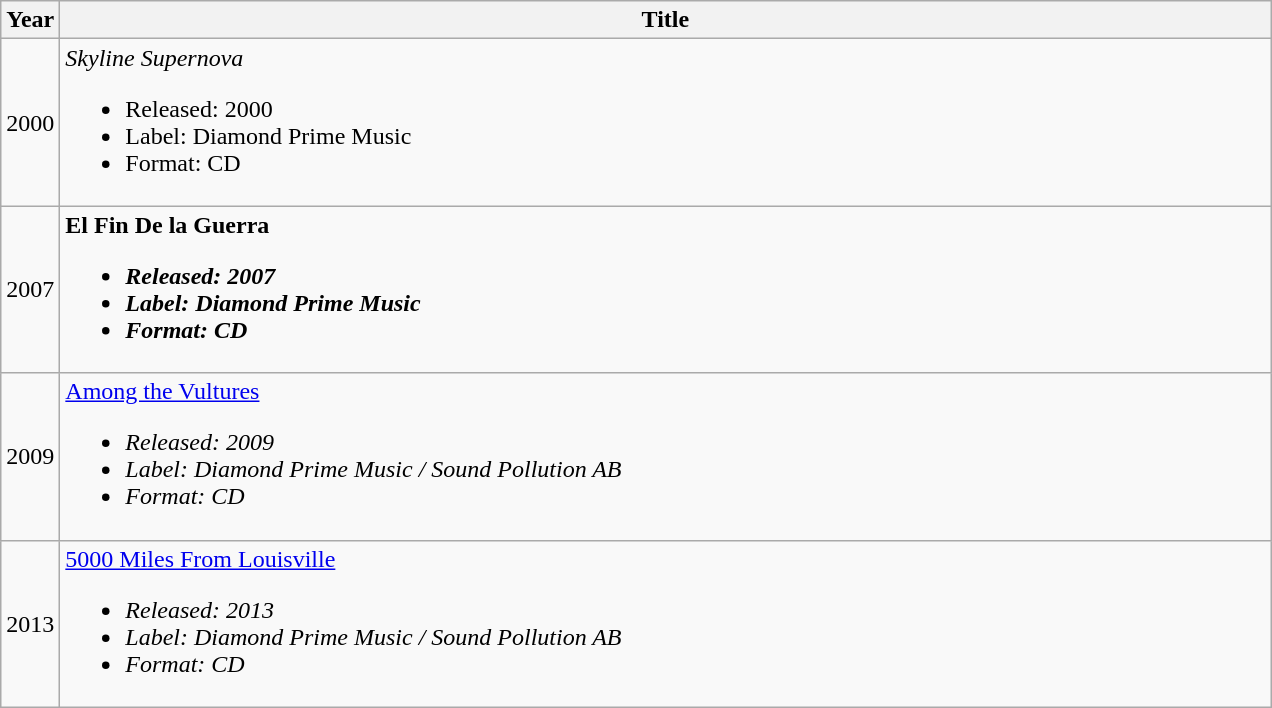<table class="wikitable">
<tr>
<th>Year</th>
<th style="width:800px;">Title</th>
</tr>
<tr>
<td>2000</td>
<td><em>Skyline Supernova</em><br><ul><li>Released: 2000</li><li>Label: Diamond Prime Music</li><li>Format: CD</li></ul></td>
</tr>
<tr>
<td>2007</td>
<td><strong>El Fin De la Guerra<em><br><ul><li>Released: 2007</li><li>Label: Diamond Prime Music</li><li>Format: CD</li></ul></td>
</tr>
<tr>
<td>2009</td>
<td></em><a href='#'>Among the Vultures</a><em><br><ul><li>Released: 2009</li><li>Label: Diamond Prime Music / Sound Pollution AB</li><li>Format: CD</li></ul></td>
</tr>
<tr>
<td>2013</td>
<td></em><a href='#'>5000 Miles From Louisville</a><em><br><ul><li>Released: 2013</li><li>Label: Diamond Prime Music / Sound Pollution AB</li><li>Format: CD</li></ul></td>
</tr>
</table>
